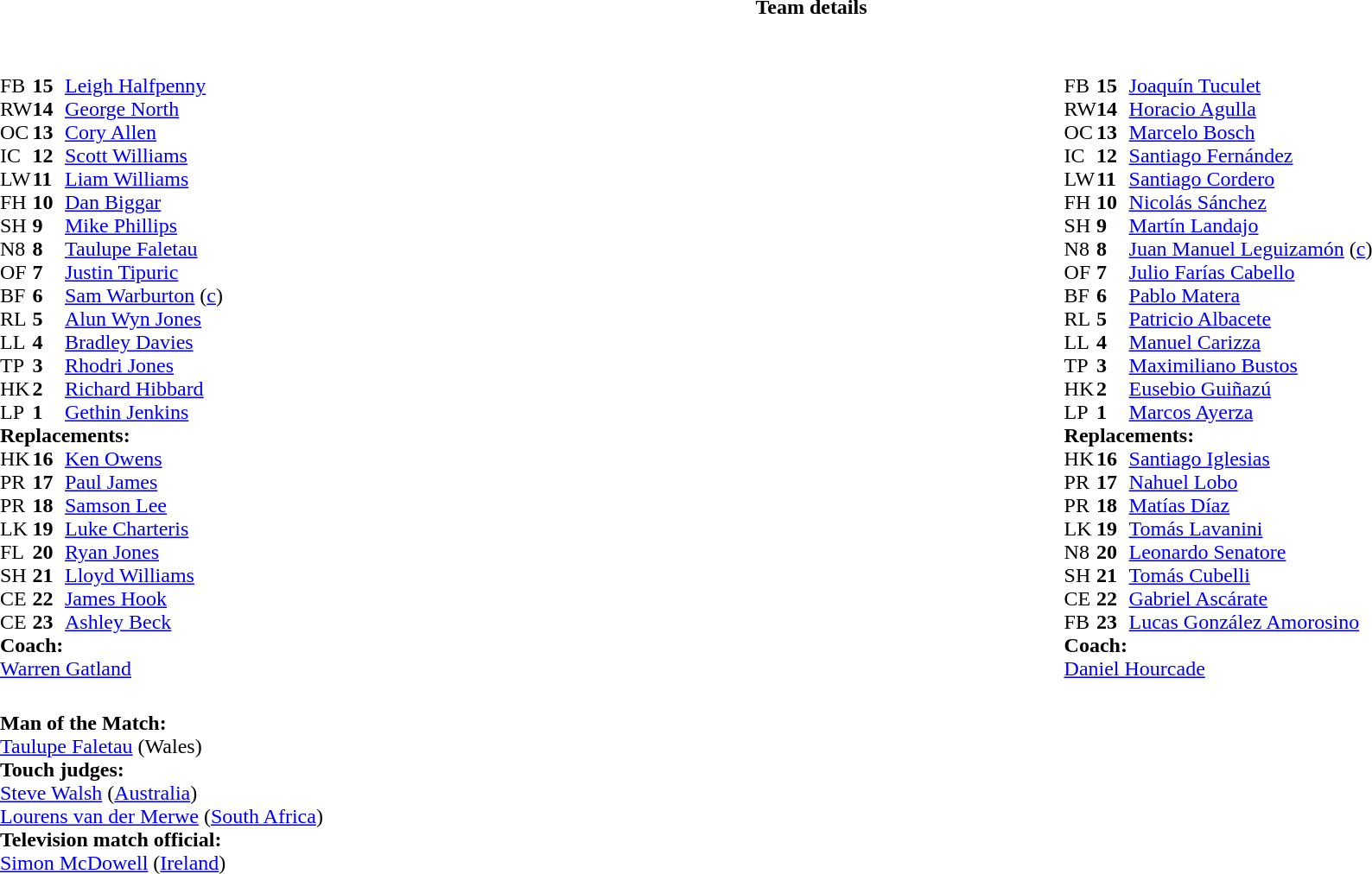<table border="0" width="100%" class="collapsible collapsed">
<tr>
<th>Team details</th>
</tr>
<tr>
<td><br><table width="100%">
<tr>
<td valign="top" width="50%"><br><table style="font-size: 100%" cellspacing="0" cellpadding="0">
<tr>
<th width="25"></th>
<th width="25"></th>
</tr>
<tr>
<td>FB</td>
<td><strong>15</strong></td>
<td><a href='#'>Leigh Halfpenny</a></td>
</tr>
<tr>
<td>RW</td>
<td><strong>14</strong></td>
<td><a href='#'>George North</a></td>
</tr>
<tr>
<td>OC</td>
<td><strong>13</strong></td>
<td><a href='#'>Cory Allen</a></td>
<td></td>
<td></td>
</tr>
<tr>
<td>IC</td>
<td><strong>12</strong></td>
<td><a href='#'>Scott Williams</a></td>
</tr>
<tr>
<td>LW</td>
<td><strong>11</strong></td>
<td><a href='#'>Liam Williams</a></td>
</tr>
<tr>
<td>FH</td>
<td><strong>10</strong></td>
<td><a href='#'>Dan Biggar</a></td>
<td></td>
<td></td>
</tr>
<tr>
<td>SH</td>
<td><strong>9</strong></td>
<td><a href='#'>Mike Phillips</a></td>
<td></td>
<td></td>
</tr>
<tr>
<td>N8</td>
<td><strong>8</strong></td>
<td><a href='#'>Taulupe Faletau</a></td>
<td></td>
<td></td>
</tr>
<tr>
<td>OF</td>
<td><strong>7</strong></td>
<td><a href='#'>Justin Tipuric</a></td>
<td></td>
</tr>
<tr>
<td>BF</td>
<td><strong>6</strong></td>
<td><a href='#'>Sam Warburton</a> (<a href='#'>c</a>)</td>
</tr>
<tr>
<td>RL</td>
<td><strong>5</strong></td>
<td><a href='#'>Alun Wyn Jones</a></td>
</tr>
<tr>
<td>LL</td>
<td><strong>4</strong></td>
<td><a href='#'>Bradley Davies</a></td>
<td></td>
<td></td>
</tr>
<tr>
<td>TP</td>
<td><strong>3</strong></td>
<td><a href='#'>Rhodri Jones</a></td>
<td></td>
<td></td>
</tr>
<tr>
<td>HK</td>
<td><strong>2</strong></td>
<td><a href='#'>Richard Hibbard</a></td>
<td></td>
<td></td>
</tr>
<tr>
<td>LP</td>
<td><strong>1</strong></td>
<td><a href='#'>Gethin Jenkins</a></td>
<td></td>
<td></td>
</tr>
<tr>
<td colspan=3><strong>Replacements:</strong></td>
</tr>
<tr>
<td>HK</td>
<td><strong>16</strong></td>
<td><a href='#'>Ken Owens</a></td>
<td></td>
<td></td>
</tr>
<tr>
<td>PR</td>
<td><strong>17</strong></td>
<td><a href='#'>Paul James</a></td>
<td></td>
<td></td>
</tr>
<tr>
<td>PR</td>
<td><strong>18</strong></td>
<td><a href='#'>Samson Lee</a></td>
<td></td>
<td></td>
</tr>
<tr>
<td>LK</td>
<td><strong>19</strong></td>
<td><a href='#'>Luke Charteris</a></td>
<td></td>
<td></td>
</tr>
<tr>
<td>FL</td>
<td><strong>20</strong></td>
<td><a href='#'>Ryan Jones</a></td>
<td></td>
<td></td>
</tr>
<tr>
<td>SH</td>
<td><strong>21</strong></td>
<td><a href='#'>Lloyd Williams</a></td>
<td></td>
<td></td>
</tr>
<tr>
<td>CE</td>
<td><strong>22</strong></td>
<td><a href='#'>James Hook</a></td>
<td></td>
<td></td>
</tr>
<tr>
<td>CE</td>
<td><strong>23</strong></td>
<td><a href='#'>Ashley Beck</a></td>
<td></td>
<td></td>
</tr>
<tr>
<td colspan=3><strong>Coach:</strong></td>
</tr>
<tr>
<td colspan="4"> <a href='#'>Warren Gatland</a></td>
</tr>
</table>
</td>
<td valign="top" width="50%"><br><table style="font-size: 100%" cellspacing="0" cellpadding="0" align="center">
<tr>
<th width="25"></th>
<th width="25"></th>
</tr>
<tr>
<td>FB</td>
<td><strong>15</strong></td>
<td><a href='#'>Joaquín Tuculet</a></td>
<td></td>
<td></td>
</tr>
<tr>
<td>RW</td>
<td><strong>14</strong></td>
<td><a href='#'>Horacio Agulla</a></td>
</tr>
<tr>
<td>OC</td>
<td><strong>13</strong></td>
<td><a href='#'>Marcelo Bosch</a></td>
</tr>
<tr>
<td>IC</td>
<td><strong>12</strong></td>
<td><a href='#'>Santiago Fernández</a></td>
<td></td>
<td></td>
</tr>
<tr>
<td>LW</td>
<td><strong>11</strong></td>
<td><a href='#'>Santiago Cordero</a></td>
</tr>
<tr>
<td>FH</td>
<td><strong>10</strong></td>
<td><a href='#'>Nicolás Sánchez</a></td>
</tr>
<tr>
<td>SH</td>
<td><strong>9</strong></td>
<td><a href='#'>Martín Landajo</a></td>
<td></td>
<td></td>
</tr>
<tr>
<td>N8</td>
<td><strong>8</strong></td>
<td><a href='#'>Juan Manuel Leguizamón</a> (<a href='#'>c</a>)</td>
</tr>
<tr>
<td>OF</td>
<td><strong>7</strong></td>
<td><a href='#'>Julio Farías Cabello</a></td>
</tr>
<tr>
<td>BF</td>
<td><strong>6</strong></td>
<td><a href='#'>Pablo Matera</a></td>
<td></td>
<td></td>
</tr>
<tr>
<td>RL</td>
<td><strong>5</strong></td>
<td><a href='#'>Patricio Albacete</a></td>
</tr>
<tr>
<td>LL</td>
<td><strong>4</strong></td>
<td><a href='#'>Manuel Carizza</a></td>
<td></td>
<td></td>
</tr>
<tr>
<td>TP</td>
<td><strong>3</strong></td>
<td><a href='#'>Maximiliano Bustos</a></td>
<td></td>
<td></td>
</tr>
<tr>
<td>HK</td>
<td><strong>2</strong></td>
<td><a href='#'>Eusebio Guiñazú</a></td>
<td></td>
<td></td>
</tr>
<tr>
<td>LP</td>
<td><strong>1</strong></td>
<td><a href='#'>Marcos Ayerza</a></td>
<td></td>
<td></td>
</tr>
<tr>
<td colspan=3><strong>Replacements:</strong></td>
</tr>
<tr>
<td>HK</td>
<td><strong>16</strong></td>
<td><a href='#'>Santiago Iglesias</a></td>
<td></td>
<td></td>
</tr>
<tr>
<td>PR</td>
<td><strong>17</strong></td>
<td><a href='#'>Nahuel Lobo</a></td>
<td></td>
<td></td>
</tr>
<tr>
<td>PR</td>
<td><strong>18</strong></td>
<td><a href='#'>Matías Díaz</a></td>
<td></td>
<td></td>
</tr>
<tr>
<td>LK</td>
<td><strong>19</strong></td>
<td><a href='#'>Tomás Lavanini</a></td>
<td></td>
<td></td>
</tr>
<tr>
<td>N8</td>
<td><strong>20</strong></td>
<td><a href='#'>Leonardo Senatore</a></td>
<td></td>
<td></td>
</tr>
<tr>
<td>SH</td>
<td><strong>21</strong></td>
<td><a href='#'>Tomás Cubelli</a></td>
<td></td>
<td></td>
</tr>
<tr>
<td>CE</td>
<td><strong>22</strong></td>
<td><a href='#'>Gabriel Ascárate</a></td>
<td></td>
<td></td>
</tr>
<tr>
<td>FB</td>
<td><strong>23</strong></td>
<td><a href='#'>Lucas González Amorosino</a></td>
<td></td>
<td></td>
</tr>
<tr>
<td colspan=3><strong>Coach:</strong></td>
</tr>
<tr>
<td colspan="4"> <a href='#'>Daniel Hourcade</a></td>
</tr>
</table>
</td>
</tr>
</table>
<table width=100% style="font-size: 100%">
<tr>
<td><br><strong>Man of the Match:</strong>
<br><a href='#'>Taulupe Faletau</a> (Wales)<br><strong>Touch judges:</strong>
<br><a href='#'>Steve Walsh</a> (<a href='#'>Australia</a>)
<br><a href='#'>Lourens van der Merwe</a> (<a href='#'>South Africa</a>)
<br><strong>Television match official:</strong>
<br><a href='#'>Simon McDowell</a> (<a href='#'>Ireland</a>)</td>
</tr>
</table>
</td>
</tr>
</table>
